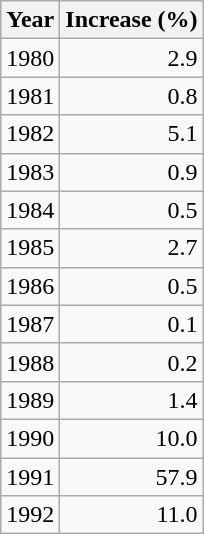<table class="wikitable">
<tr>
<th>Year</th>
<th>Increase (%)</th>
</tr>
<tr>
<td align="right">1980</td>
<td align="right">2.9</td>
</tr>
<tr>
<td align="right">1981</td>
<td align="right">0.8</td>
</tr>
<tr>
<td align="right">1982</td>
<td align="right">5.1</td>
</tr>
<tr>
<td align="right">1983</td>
<td align="right">0.9</td>
</tr>
<tr>
<td align="right">1984</td>
<td align="right">0.5</td>
</tr>
<tr>
<td align="right">1985</td>
<td align="right">2.7</td>
</tr>
<tr>
<td align="right">1986</td>
<td align="right">0.5</td>
</tr>
<tr>
<td align="right">1987</td>
<td align="right">0.1</td>
</tr>
<tr>
<td align="right">1988</td>
<td align="right">0.2</td>
</tr>
<tr>
<td align="right">1989</td>
<td align="right">1.4</td>
</tr>
<tr>
<td align="right">1990</td>
<td align="right">10.0</td>
</tr>
<tr>
<td align="right">1991</td>
<td align="right">57.9</td>
</tr>
<tr>
<td align="right">1992</td>
<td align="right">11.0</td>
</tr>
</table>
